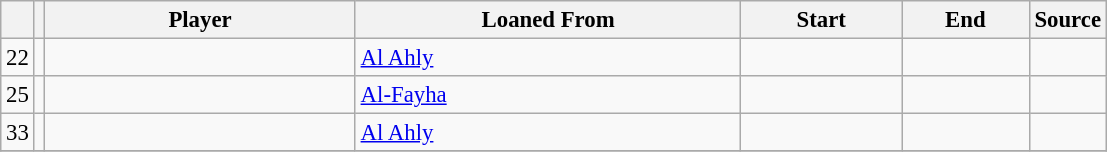<table class="wikitable plainrowheaders sortable" style="font-size:95%">
<tr>
<th></th>
<th></th>
<th scope=col style="width:200px;"><strong>Player</strong></th>
<th scope=col style="width:250px;"><strong>Loaned From</strong></th>
<th scope=col style="width:100px;"><strong>Start</strong></th>
<th scope=col style="width:78px;"><strong>End</strong></th>
<th><strong>Source</strong></th>
</tr>
<tr>
<td align=center>22</td>
<td align=center></td>
<td></td>
<td> <a href='#'>Al Ahly</a></td>
<td align=center></td>
<td align=center></td>
<td align=center></td>
</tr>
<tr>
<td align=center>25</td>
<td align=center></td>
<td></td>
<td> <a href='#'>Al-Fayha</a></td>
<td align=center></td>
<td align=center></td>
<td align=center></td>
</tr>
<tr>
<td align=center>33</td>
<td align=center></td>
<td></td>
<td> <a href='#'>Al Ahly</a></td>
<td align=center></td>
<td align=center></td>
<td align=center></td>
</tr>
<tr>
</tr>
</table>
